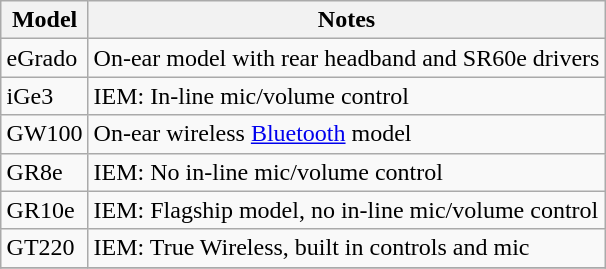<table class="wikitable" style="margin:auto;">
<tr>
<th>Model</th>
<th>Notes</th>
</tr>
<tr>
<td>eGrado</td>
<td>On-ear model with rear headband and SR60e drivers</td>
</tr>
<tr>
<td>iGe3</td>
<td>IEM: In-line mic/volume control</td>
</tr>
<tr>
<td>GW100</td>
<td>On-ear wireless <a href='#'>Bluetooth</a> model</td>
</tr>
<tr>
<td>GR8e</td>
<td>IEM: No in-line mic/volume control</td>
</tr>
<tr>
<td>GR10e</td>
<td>IEM: Flagship model, no in-line mic/volume control</td>
</tr>
<tr>
<td>GT220</td>
<td>IEM: True Wireless, built in controls and mic</td>
</tr>
<tr>
</tr>
</table>
